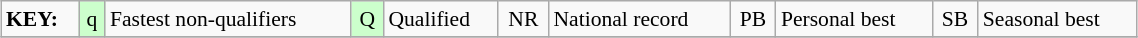<table class="wikitable" style="margin:0.5em auto; font-size:90%;position:relative;" width=60%>
<tr>
<td><strong>KEY:</strong></td>
<td bgcolor=ccffcc align=center>q</td>
<td>Fastest non-qualifiers</td>
<td bgcolor=ccffcc align=center>Q</td>
<td>Qualified</td>
<td align=center>NR</td>
<td>National record</td>
<td align=center>PB</td>
<td>Personal best</td>
<td align=center>SB</td>
<td>Seasonal best</td>
</tr>
<tr>
</tr>
</table>
